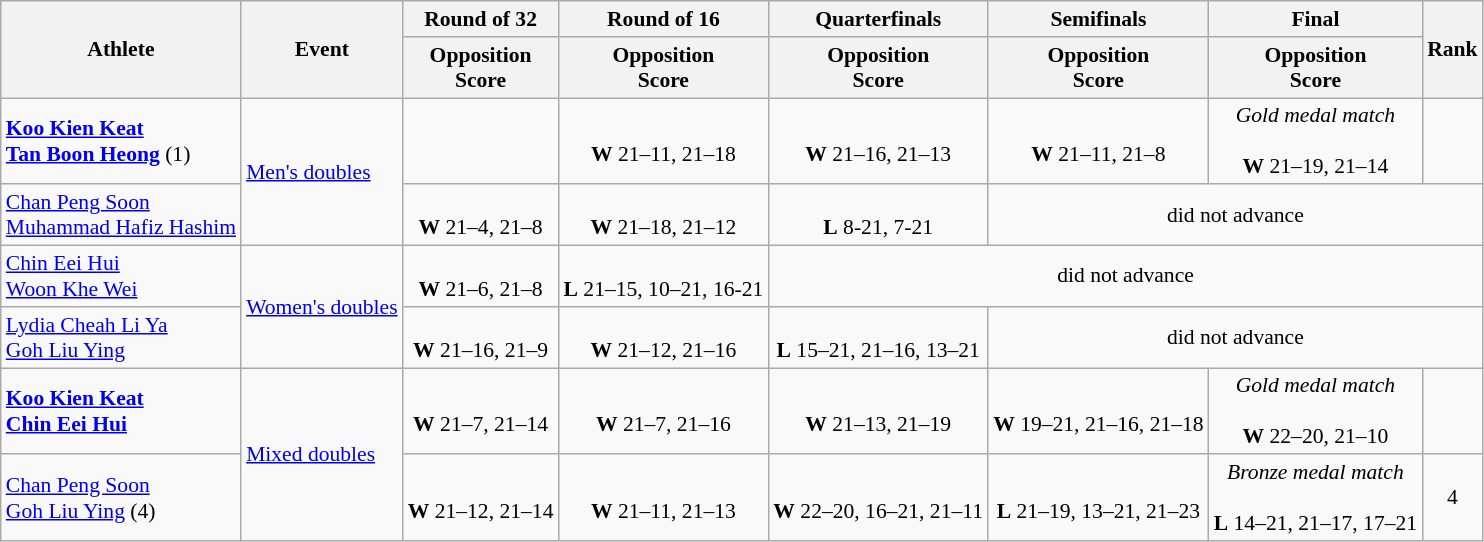<table class=wikitable style="font-size:90%">
<tr>
<th rowspan=2>Athlete</th>
<th rowspan=2>Event</th>
<th>Round of 32</th>
<th>Round of 16</th>
<th>Quarterfinals</th>
<th>Semifinals</th>
<th>Final</th>
<th rowspan=2>Rank</th>
</tr>
<tr>
<th>Opposition<br>Score</th>
<th>Opposition<br>Score</th>
<th>Opposition<br>Score</th>
<th>Opposition<br>Score</th>
<th>Opposition<br>Score</th>
</tr>
<tr align=center>
<td align=left><strong><a href='#'>Koo Kien Keat</a><br><a href='#'>Tan Boon Heong</a></strong> (1)</td>
<td align=left rowspan=2><a href='#'>Men's doubles</a></td>
<td></td>
<td><br><strong>W</strong> 21–11, 21–18</td>
<td><br><strong>W</strong> 21–16, 21–13</td>
<td><br><strong>W</strong> 21–11, 21–8</td>
<td><em>Gold medal match</em><br><br><strong>W</strong> 21–19, 21–14</td>
<td></td>
</tr>
<tr align=center>
<td align=left><a href='#'>Chan Peng Soon</a><br><a href='#'>Muhammad Hafiz Hashim</a></td>
<td><br><strong>W</strong> 21–4, 21–8</td>
<td><br><strong>W</strong> 21–18, 21–12</td>
<td><br><strong>L</strong> 8-21, 7-21</td>
<td colspan=3>did not advance</td>
</tr>
<tr align=center>
<td align=left><a href='#'>Chin Eei Hui</a><br><a href='#'>Woon Khe Wei</a></td>
<td align=left rowspan=2><a href='#'>Women's doubles</a></td>
<td><br><strong>W</strong> 21–6, 21–8</td>
<td><br><strong>L</strong> 21–15, 10–21, 16-21</td>
<td colspan=4>did not advance</td>
</tr>
<tr align=center>
<td align=left><a href='#'>Lydia Cheah Li Ya</a><br><a href='#'>Goh Liu Ying</a></td>
<td><br><strong>W</strong> 21–16, 21–9</td>
<td><br><strong>W</strong> 21–12, 21–16</td>
<td><br><strong>L</strong> 15–21, 21–16, 13–21</td>
<td colspan=4>did not advance</td>
</tr>
<tr align=center>
<td align=left><strong><a href='#'>Koo Kien Keat</a><br><a href='#'>Chin Eei Hui</a></strong></td>
<td align=left rowspan=2><a href='#'>Mixed doubles</a></td>
<td><br><strong>W</strong> 21–7, 21–14</td>
<td><br><strong>W</strong> 21–7, 21–16</td>
<td><br><strong>W</strong> 21–13, 21–19</td>
<td><br><strong>W</strong> 19–21, 21–16, 21–18</td>
<td><em>Gold medal match</em><br><br><strong>W</strong> 22–20, 21–10</td>
<td></td>
</tr>
<tr align=center>
<td align=left><a href='#'>Chan Peng Soon</a><br><a href='#'>Goh Liu Ying</a> (4)</td>
<td><br><strong>W</strong> 21–12, 21–14</td>
<td><br><strong>W</strong> 21–11, 21–13</td>
<td><br><strong>W</strong> 22–20, 16–21, 21–11</td>
<td><br><strong>L</strong> 21–19, 13–21, 21–23</td>
<td><em>Bronze medal match</em><br><br><strong>L</strong> 14–21, 21–17, 17–21</td>
<td>4</td>
</tr>
</table>
